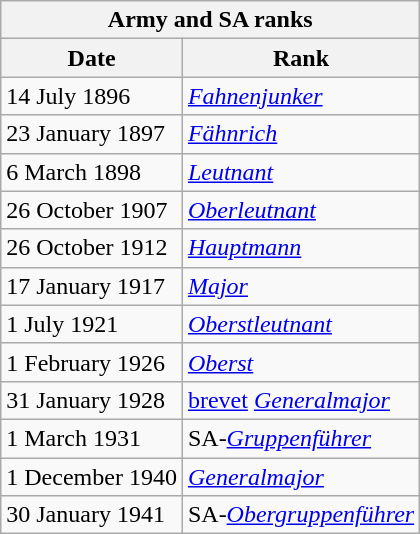<table class="wikitable float-right">
<tr>
<th colspan="2">Army and SA ranks</th>
</tr>
<tr>
<th>Date</th>
<th>Rank</th>
</tr>
<tr>
<td>14 July 1896</td>
<td><em><a href='#'>Fahnenjunker</a></em></td>
</tr>
<tr>
<td>23 January 1897</td>
<td><em><a href='#'>Fähnrich</a></em></td>
</tr>
<tr>
<td>6 March 1898</td>
<td><em><a href='#'>Leutnant</a></em></td>
</tr>
<tr>
<td>26 October 1907</td>
<td><em><a href='#'>Oberleutnant</a></em></td>
</tr>
<tr>
<td>26 October 1912</td>
<td><em><a href='#'>Hauptmann</a></em></td>
</tr>
<tr>
<td>17 January 1917</td>
<td><em><a href='#'>Major</a></em></td>
</tr>
<tr>
<td>1 July 1921</td>
<td><em><a href='#'>Oberstleutnant</a></em></td>
</tr>
<tr>
<td>1 February 1926</td>
<td><em><a href='#'>Oberst</a></em></td>
</tr>
<tr>
<td>31 January 1928</td>
<td><a href='#'>brevet</a> <em><a href='#'>Generalmajor</a></em></td>
</tr>
<tr>
<td>1 March 1931</td>
<td>SA-<em><a href='#'>Gruppenführer</a></em></td>
</tr>
<tr>
<td>1 December 1940</td>
<td><em><a href='#'>Generalmajor</a></em></td>
</tr>
<tr>
<td>30 January 1941</td>
<td>SA-<em><a href='#'>Obergruppenführer</a></em></td>
</tr>
</table>
